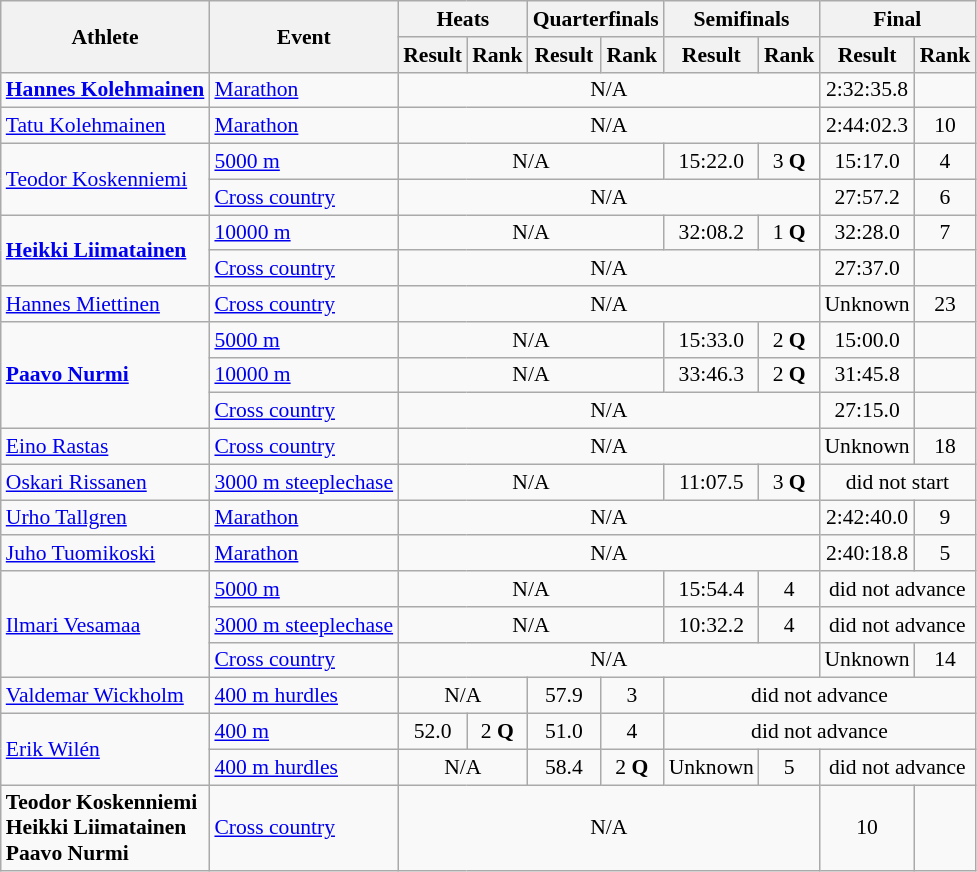<table class=wikitable style="font-size:90%">
<tr>
<th rowspan=2>Athlete</th>
<th rowspan=2>Event</th>
<th colspan=2>Heats</th>
<th colspan=2>Quarterfinals</th>
<th colspan=2>Semifinals</th>
<th colspan=2>Final</th>
</tr>
<tr>
<th>Result</th>
<th>Rank</th>
<th>Result</th>
<th>Rank</th>
<th>Result</th>
<th>Rank</th>
<th>Result</th>
<th>Rank</th>
</tr>
<tr>
<td><strong><a href='#'>Hannes Kolehmainen</a></strong></td>
<td><a href='#'>Marathon</a></td>
<td align=center colspan=6>N/A</td>
<td align=center>2:32:35.8</td>
<td align=center></td>
</tr>
<tr>
<td><a href='#'>Tatu Kolehmainen</a></td>
<td><a href='#'>Marathon</a></td>
<td align=center colspan=6>N/A</td>
<td align=center>2:44:02.3</td>
<td align=center>10</td>
</tr>
<tr>
<td rowspan=2><a href='#'>Teodor Koskenniemi</a></td>
<td><a href='#'>5000 m</a></td>
<td align=center colspan=4>N/A</td>
<td align=center>15:22.0</td>
<td align=center>3 <strong>Q</strong></td>
<td align=center>15:17.0</td>
<td align=center>4</td>
</tr>
<tr>
<td><a href='#'>Cross country</a></td>
<td align=center colspan=6>N/A</td>
<td align=center>27:57.2</td>
<td align=center>6</td>
</tr>
<tr>
<td rowspan=2><strong><a href='#'>Heikki Liimatainen</a></strong></td>
<td><a href='#'>10000 m</a></td>
<td align=center colspan=4>N/A</td>
<td align=center>32:08.2</td>
<td align=center>1 <strong>Q</strong></td>
<td align=center>32:28.0</td>
<td align=center>7</td>
</tr>
<tr>
<td><a href='#'>Cross country</a></td>
<td align=center colspan=6>N/A</td>
<td align=center>27:37.0</td>
<td align=center></td>
</tr>
<tr>
<td><a href='#'>Hannes Miettinen</a></td>
<td><a href='#'>Cross country</a></td>
<td align=center colspan=6>N/A</td>
<td align=center>Unknown</td>
<td align=center>23</td>
</tr>
<tr>
<td rowspan=3><strong><a href='#'>Paavo Nurmi</a></strong></td>
<td><a href='#'>5000 m</a></td>
<td align=center colspan=4>N/A</td>
<td align=center>15:33.0</td>
<td align=center>2 <strong>Q</strong></td>
<td align=center>15:00.0</td>
<td align=center></td>
</tr>
<tr>
<td><a href='#'>10000 m</a></td>
<td align=center colspan=4>N/A</td>
<td align=center>33:46.3</td>
<td align=center>2 <strong>Q</strong></td>
<td align=center>31:45.8</td>
<td align=center></td>
</tr>
<tr>
<td><a href='#'>Cross country</a></td>
<td align=center colspan=6>N/A</td>
<td align=center>27:15.0</td>
<td align=center></td>
</tr>
<tr>
<td><a href='#'>Eino Rastas</a></td>
<td><a href='#'>Cross country</a></td>
<td align=center colspan=6>N/A</td>
<td align=center>Unknown</td>
<td align=center>18</td>
</tr>
<tr>
<td><a href='#'>Oskari Rissanen</a></td>
<td><a href='#'>3000 m steeplechase</a></td>
<td align=center colspan=4>N/A</td>
<td align=center>11:07.5</td>
<td align=center>3 <strong>Q</strong></td>
<td align=center colspan=2>did not start</td>
</tr>
<tr>
<td><a href='#'>Urho Tallgren</a></td>
<td><a href='#'>Marathon</a></td>
<td align=center colspan=6>N/A</td>
<td align=center>2:42:40.0</td>
<td align=center>9</td>
</tr>
<tr>
<td><a href='#'>Juho Tuomikoski</a></td>
<td><a href='#'>Marathon</a></td>
<td align=center colspan=6>N/A</td>
<td align=center>2:40:18.8</td>
<td align=center>5</td>
</tr>
<tr>
<td rowspan=3><a href='#'>Ilmari Vesamaa</a></td>
<td><a href='#'>5000 m</a></td>
<td align=center colspan=4>N/A</td>
<td align=center>15:54.4</td>
<td align=center>4</td>
<td align=center colspan=2>did not advance</td>
</tr>
<tr>
<td><a href='#'>3000 m steeplechase</a></td>
<td align=center colspan=4>N/A</td>
<td align=center>10:32.2</td>
<td align=center>4</td>
<td align=center colspan=2>did not advance</td>
</tr>
<tr>
<td><a href='#'>Cross country</a></td>
<td align=center colspan=6>N/A</td>
<td align=center>Unknown</td>
<td align=center>14</td>
</tr>
<tr>
<td><a href='#'>Valdemar Wickholm</a></td>
<td><a href='#'>400 m hurdles</a></td>
<td align=center colspan=2>N/A</td>
<td align=center>57.9</td>
<td align=center>3</td>
<td align=center colspan=4>did not advance</td>
</tr>
<tr>
<td rowspan=2><a href='#'>Erik Wilén</a></td>
<td><a href='#'>400 m</a></td>
<td align=center>52.0</td>
<td align=center>2 <strong>Q</strong></td>
<td align=center>51.0</td>
<td align=center>4</td>
<td align=center colspan=4>did not advance</td>
</tr>
<tr>
<td><a href='#'>400 m hurdles</a></td>
<td align=center colspan=2>N/A</td>
<td align=center>58.4</td>
<td align=center>2 <strong>Q</strong></td>
<td align=center>Unknown</td>
<td align=center>5</td>
<td align=center colspan=2>did not advance</td>
</tr>
<tr>
<td><strong>Teodor Koskenniemi <br> Heikki Liimatainen <br> Paavo Nurmi</strong></td>
<td><a href='#'>Cross country</a></td>
<td align=center colspan=6>N/A</td>
<td align=center>10</td>
<td align=center></td>
</tr>
</table>
